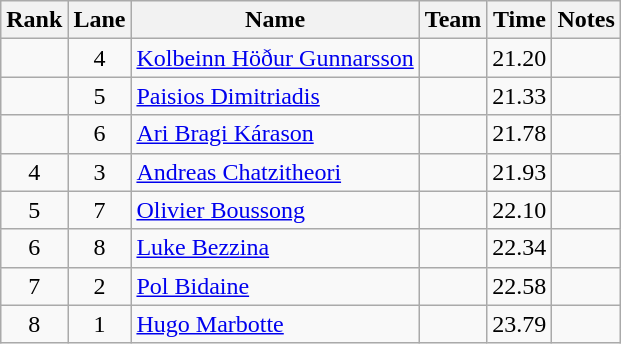<table class="wikitable sortable" style="text-align:center">
<tr>
<th>Rank</th>
<th>Lane</th>
<th>Name</th>
<th>Team</th>
<th>Time</th>
<th>Notes</th>
</tr>
<tr>
<td></td>
<td>4</td>
<td align="left"><a href='#'>Kolbeinn Höður Gunnarsson</a></td>
<td align=left></td>
<td>21.20</td>
<td></td>
</tr>
<tr>
<td></td>
<td>5</td>
<td align="left"><a href='#'>Paisios Dimitriadis</a></td>
<td align=left></td>
<td>21.33</td>
<td></td>
</tr>
<tr>
<td></td>
<td>6</td>
<td align="left"><a href='#'>Ari Bragi Kárason</a></td>
<td align=left></td>
<td>21.78</td>
<td></td>
</tr>
<tr>
<td>4</td>
<td>3</td>
<td align="left"><a href='#'>Andreas Chatzitheori</a></td>
<td align=left></td>
<td>21.93</td>
<td></td>
</tr>
<tr>
<td>5</td>
<td>7</td>
<td align="left"><a href='#'>Olivier Boussong</a></td>
<td align=left></td>
<td>22.10</td>
<td></td>
</tr>
<tr>
<td>6</td>
<td>8</td>
<td align="left"><a href='#'>Luke Bezzina</a></td>
<td align=left></td>
<td>22.34</td>
<td></td>
</tr>
<tr>
<td>7</td>
<td>2</td>
<td align="left"><a href='#'>Pol Bidaine</a></td>
<td align=left></td>
<td>22.58</td>
<td></td>
</tr>
<tr>
<td>8</td>
<td>1</td>
<td align="left"><a href='#'>Hugo Marbotte</a></td>
<td align=left></td>
<td>23.79</td>
<td></td>
</tr>
</table>
